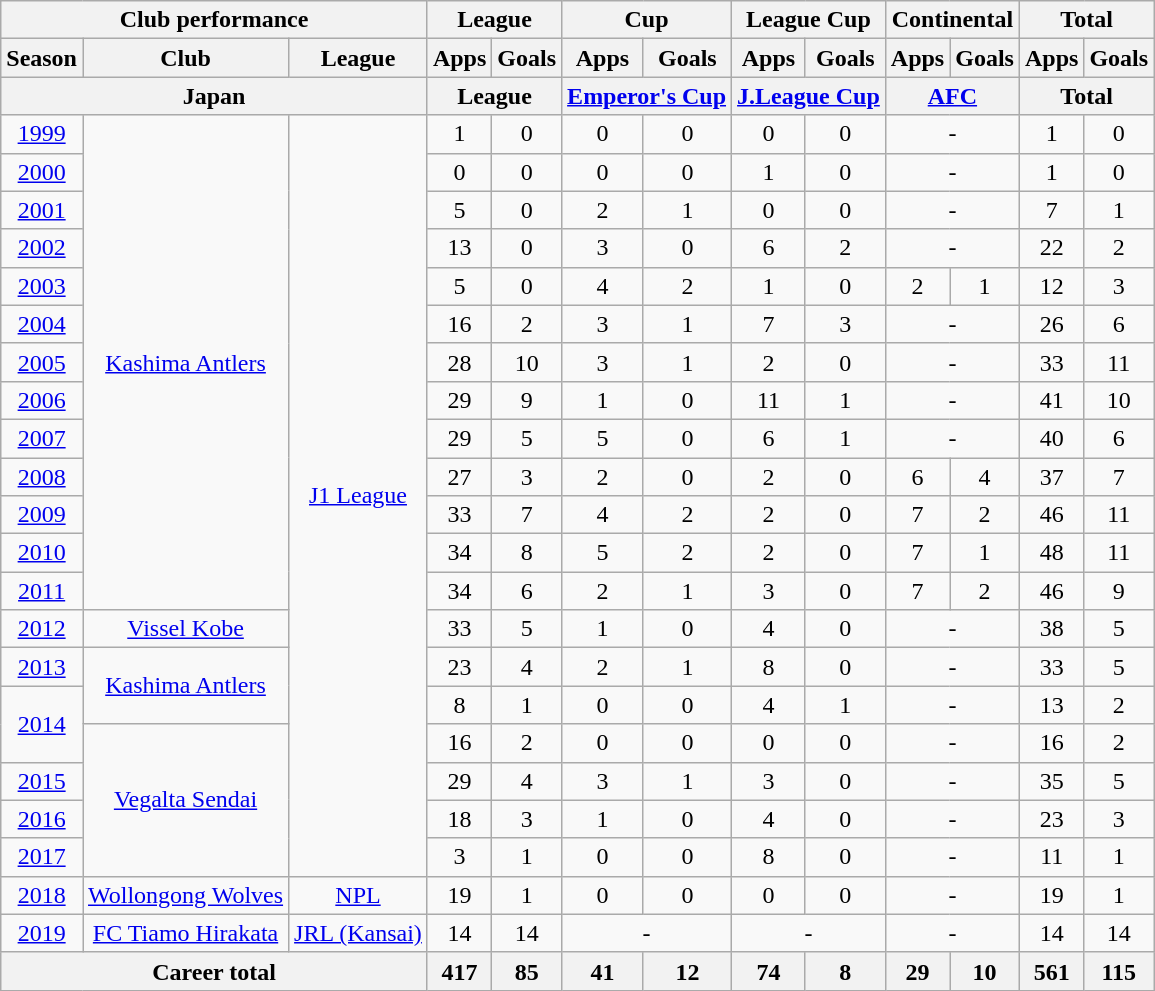<table class="wikitable" style="text-align:center">
<tr>
<th colspan=3>Club performance</th>
<th colspan=2>League</th>
<th colspan=2>Cup</th>
<th colspan=2>League Cup</th>
<th colspan=2>Continental</th>
<th colspan=2>Total</th>
</tr>
<tr>
<th>Season</th>
<th>Club</th>
<th>League</th>
<th>Apps</th>
<th>Goals</th>
<th>Apps</th>
<th>Goals</th>
<th>Apps</th>
<th>Goals</th>
<th>Apps</th>
<th>Goals</th>
<th>Apps</th>
<th>Goals</th>
</tr>
<tr>
<th colspan=3>Japan</th>
<th colspan=2>League</th>
<th colspan=2><a href='#'>Emperor's Cup</a></th>
<th colspan=2><a href='#'>J.League Cup</a></th>
<th colspan=2><a href='#'>AFC</a></th>
<th colspan=2>Total</th>
</tr>
<tr>
<td><a href='#'>1999</a></td>
<td rowspan="13"><a href='#'>Kashima Antlers</a></td>
<td rowspan="20"><a href='#'>J1 League</a></td>
<td>1</td>
<td>0</td>
<td>0</td>
<td>0</td>
<td>0</td>
<td>0</td>
<td colspan="2">-</td>
<td>1</td>
<td>0</td>
</tr>
<tr>
<td><a href='#'>2000</a></td>
<td>0</td>
<td>0</td>
<td>0</td>
<td>0</td>
<td>1</td>
<td>0</td>
<td colspan="2">-</td>
<td>1</td>
<td>0</td>
</tr>
<tr>
<td><a href='#'>2001</a></td>
<td>5</td>
<td>0</td>
<td>2</td>
<td>1</td>
<td>0</td>
<td>0</td>
<td colspan="2">-</td>
<td>7</td>
<td>1</td>
</tr>
<tr>
<td><a href='#'>2002</a></td>
<td>13</td>
<td>0</td>
<td>3</td>
<td>0</td>
<td>6</td>
<td>2</td>
<td colspan="2">-</td>
<td>22</td>
<td>2</td>
</tr>
<tr>
<td><a href='#'>2003</a></td>
<td>5</td>
<td>0</td>
<td>4</td>
<td>2</td>
<td>1</td>
<td>0</td>
<td>2</td>
<td>1</td>
<td>12</td>
<td>3</td>
</tr>
<tr>
<td><a href='#'>2004</a></td>
<td>16</td>
<td>2</td>
<td>3</td>
<td>1</td>
<td>7</td>
<td>3</td>
<td colspan="2">-</td>
<td>26</td>
<td>6</td>
</tr>
<tr>
<td><a href='#'>2005</a></td>
<td>28</td>
<td>10</td>
<td>3</td>
<td>1</td>
<td>2</td>
<td>0</td>
<td colspan="2">-</td>
<td>33</td>
<td>11</td>
</tr>
<tr>
<td><a href='#'>2006</a></td>
<td>29</td>
<td>9</td>
<td>1</td>
<td>0</td>
<td>11</td>
<td>1</td>
<td colspan="2">-</td>
<td>41</td>
<td>10</td>
</tr>
<tr>
<td><a href='#'>2007</a></td>
<td>29</td>
<td>5</td>
<td>5</td>
<td>0</td>
<td>6</td>
<td>1</td>
<td colspan="2">-</td>
<td>40</td>
<td>6</td>
</tr>
<tr>
<td><a href='#'>2008</a></td>
<td>27</td>
<td>3</td>
<td>2</td>
<td>0</td>
<td>2</td>
<td>0</td>
<td>6</td>
<td>4</td>
<td>37</td>
<td>7</td>
</tr>
<tr>
<td><a href='#'>2009</a></td>
<td>33</td>
<td>7</td>
<td>4</td>
<td>2</td>
<td>2</td>
<td>0</td>
<td>7</td>
<td>2</td>
<td>46</td>
<td>11</td>
</tr>
<tr>
<td><a href='#'>2010</a></td>
<td>34</td>
<td>8</td>
<td>5</td>
<td>2</td>
<td>2</td>
<td>0</td>
<td>7</td>
<td>1</td>
<td>48</td>
<td>11</td>
</tr>
<tr>
<td><a href='#'>2011</a></td>
<td>34</td>
<td>6</td>
<td>2</td>
<td>1</td>
<td>3</td>
<td>0</td>
<td>7</td>
<td>2</td>
<td>46</td>
<td>9</td>
</tr>
<tr>
<td><a href='#'>2012</a></td>
<td><a href='#'>Vissel Kobe</a></td>
<td>33</td>
<td>5</td>
<td>1</td>
<td>0</td>
<td>4</td>
<td>0</td>
<td colspan="2">-</td>
<td>38</td>
<td>5</td>
</tr>
<tr>
<td><a href='#'>2013</a></td>
<td rowspan="2"><a href='#'>Kashima Antlers</a></td>
<td>23</td>
<td>4</td>
<td>2</td>
<td>1</td>
<td>8</td>
<td>0</td>
<td colspan="2">-</td>
<td>33</td>
<td>5</td>
</tr>
<tr>
<td rowspan="2"><a href='#'>2014</a></td>
<td>8</td>
<td>1</td>
<td>0</td>
<td>0</td>
<td>4</td>
<td>1</td>
<td colspan="2">-</td>
<td>13</td>
<td>2</td>
</tr>
<tr>
<td rowspan="4"><a href='#'>Vegalta Sendai</a></td>
<td>16</td>
<td>2</td>
<td>0</td>
<td>0</td>
<td>0</td>
<td>0</td>
<td colspan="2">-</td>
<td>16</td>
<td>2</td>
</tr>
<tr>
<td><a href='#'>2015</a></td>
<td>29</td>
<td>4</td>
<td>3</td>
<td>1</td>
<td>3</td>
<td>0</td>
<td colspan="2">-</td>
<td>35</td>
<td>5</td>
</tr>
<tr>
<td><a href='#'>2016</a></td>
<td>18</td>
<td>3</td>
<td>1</td>
<td>0</td>
<td>4</td>
<td>0</td>
<td colspan="2">-</td>
<td>23</td>
<td>3</td>
</tr>
<tr>
<td><a href='#'>2017</a></td>
<td>3</td>
<td>1</td>
<td>0</td>
<td>0</td>
<td>8</td>
<td>0</td>
<td colspan="2">-</td>
<td>11</td>
<td>1</td>
</tr>
<tr>
<td><a href='#'>2018</a></td>
<td><a href='#'>Wollongong Wolves</a></td>
<td><a href='#'>NPL</a></td>
<td>19</td>
<td>1</td>
<td>0</td>
<td>0</td>
<td>0</td>
<td>0</td>
<td colspan="2">-</td>
<td>19</td>
<td>1</td>
</tr>
<tr>
<td><a href='#'>2019</a></td>
<td rowspan="1"><a href='#'>FC Tiamo Hirakata</a></td>
<td rowspan="1"><a href='#'>JRL (Kansai)</a></td>
<td>14</td>
<td>14</td>
<td colspan="2">-</td>
<td colspan="2">-</td>
<td colspan="2">-</td>
<td>14</td>
<td>14</td>
</tr>
<tr>
<th colspan=3>Career total</th>
<th>417</th>
<th>85</th>
<th>41</th>
<th>12</th>
<th>74</th>
<th>8</th>
<th>29</th>
<th>10</th>
<th>561</th>
<th>115</th>
</tr>
</table>
